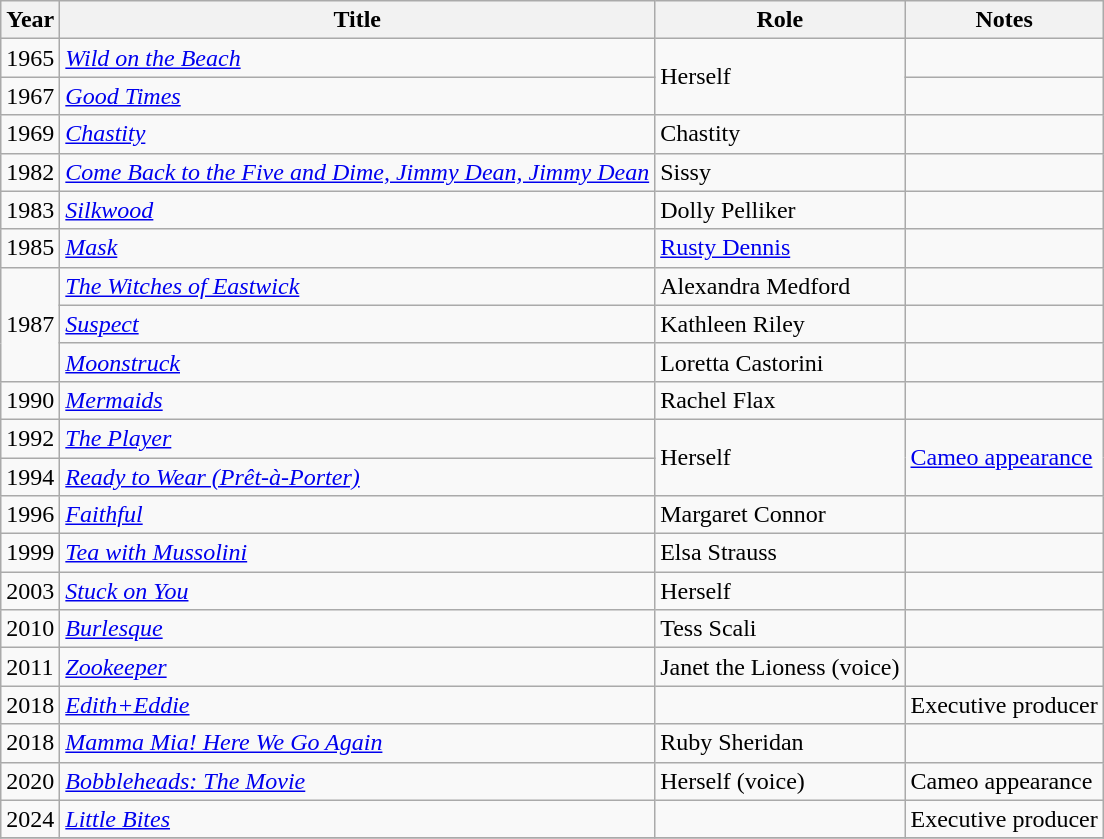<table class="wikitable sortable">
<tr>
<th>Year</th>
<th>Title</th>
<th>Role</th>
<th class="unsortable">Notes</th>
</tr>
<tr>
<td>1965</td>
<td><em><a href='#'>Wild on the Beach</a></em></td>
<td rowspan="2">Herself</td>
<td></td>
</tr>
<tr>
<td>1967</td>
<td><em><a href='#'>Good Times</a></em></td>
<td></td>
</tr>
<tr>
<td>1969</td>
<td><em><a href='#'>Chastity</a></em></td>
<td>Chastity</td>
<td></td>
</tr>
<tr>
<td>1982</td>
<td><em><a href='#'>Come Back to the Five and Dime, Jimmy Dean, Jimmy Dean</a></em></td>
<td>Sissy</td>
<td></td>
</tr>
<tr>
<td>1983</td>
<td><em><a href='#'>Silkwood</a></em></td>
<td>Dolly Pelliker</td>
<td></td>
</tr>
<tr>
<td>1985</td>
<td><em><a href='#'>Mask</a></em></td>
<td><a href='#'>Rusty Dennis</a></td>
<td></td>
</tr>
<tr>
<td rowspan="3">1987</td>
<td><em><a href='#'>The Witches of Eastwick</a></em></td>
<td>Alexandra Medford</td>
<td></td>
</tr>
<tr>
<td><em><a href='#'>Suspect</a></em></td>
<td>Kathleen Riley</td>
<td></td>
</tr>
<tr>
<td><em><a href='#'>Moonstruck</a></em></td>
<td>Loretta Castorini</td>
<td></td>
</tr>
<tr>
<td>1990</td>
<td><em><a href='#'>Mermaids</a></em></td>
<td>Rachel Flax</td>
<td></td>
</tr>
<tr>
<td>1992</td>
<td><em><a href='#'>The Player</a></em></td>
<td rowspan="2">Herself</td>
<td rowspan="2"><a href='#'>Cameo appearance</a></td>
</tr>
<tr>
<td>1994</td>
<td><em><a href='#'>Ready to Wear (Prêt-à-Porter)</a></em></td>
</tr>
<tr>
<td>1996</td>
<td><em><a href='#'>Faithful</a></em></td>
<td>Margaret Connor</td>
<td></td>
</tr>
<tr>
<td>1999</td>
<td><em><a href='#'>Tea with Mussolini</a></em></td>
<td>Elsa Strauss</td>
<td></td>
</tr>
<tr>
<td>2003</td>
<td><em><a href='#'>Stuck on You</a></em></td>
<td>Herself</td>
<td></td>
</tr>
<tr>
<td>2010</td>
<td><em><a href='#'>Burlesque</a></em></td>
<td>Tess Scali</td>
<td></td>
</tr>
<tr>
<td>2011</td>
<td><em><a href='#'>Zookeeper</a></em></td>
<td>Janet the Lioness (voice)</td>
<td></td>
</tr>
<tr>
<td>2018</td>
<td><em><a href='#'>Edith+Eddie</a></em></td>
<td></td>
<td>Executive producer</td>
</tr>
<tr>
<td>2018</td>
<td><em><a href='#'>Mamma Mia! Here We Go Again</a></em></td>
<td>Ruby Sheridan</td>
<td></td>
</tr>
<tr>
<td>2020</td>
<td><em><a href='#'>Bobbleheads: The Movie</a></em></td>
<td>Herself (voice)</td>
<td>Cameo appearance</td>
</tr>
<tr>
<td>2024</td>
<td><em><a href='#'>Little Bites</a></em></td>
<td></td>
<td>Executive producer</td>
</tr>
<tr>
</tr>
</table>
